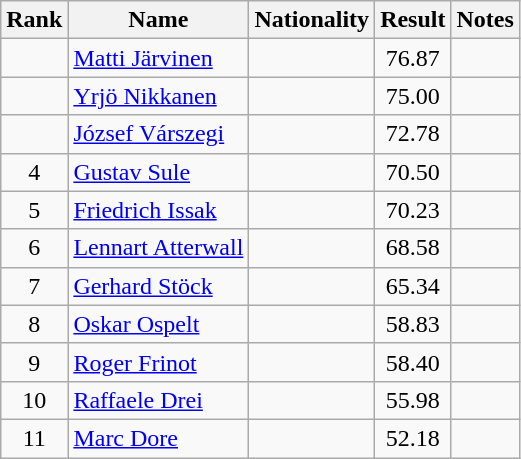<table class="wikitable sortable" style="text-align:center">
<tr>
<th>Rank</th>
<th>Name</th>
<th>Nationality</th>
<th>Result</th>
<th>Notes</th>
</tr>
<tr>
<td></td>
<td align=left><a href='#'>Matti Järvinen</a></td>
<td align=left></td>
<td>76.87</td>
<td></td>
</tr>
<tr>
<td></td>
<td align=left><a href='#'>Yrjö Nikkanen</a></td>
<td align=left></td>
<td>75.00</td>
<td></td>
</tr>
<tr>
<td></td>
<td align=left><a href='#'>József Várszegi</a></td>
<td align=left></td>
<td>72.78</td>
<td></td>
</tr>
<tr>
<td>4</td>
<td align=left><a href='#'>Gustav Sule</a></td>
<td align=left></td>
<td>70.50</td>
<td></td>
</tr>
<tr>
<td>5</td>
<td align=left><a href='#'>Friedrich Issak</a></td>
<td align=left></td>
<td>70.23</td>
<td></td>
</tr>
<tr>
<td>6</td>
<td align=left><a href='#'>Lennart Atterwall</a></td>
<td align=left></td>
<td>68.58</td>
<td></td>
</tr>
<tr>
<td>7</td>
<td align=left><a href='#'>Gerhard Stöck</a></td>
<td align=left></td>
<td>65.34</td>
<td></td>
</tr>
<tr>
<td>8</td>
<td align=left><a href='#'>Oskar Ospelt</a></td>
<td align=left></td>
<td>58.83</td>
<td></td>
</tr>
<tr>
<td>9</td>
<td align=left><a href='#'>Roger Frinot</a></td>
<td align=left></td>
<td>58.40</td>
<td></td>
</tr>
<tr>
<td>10</td>
<td align=left><a href='#'>Raffaele Drei</a></td>
<td align=left></td>
<td>55.98</td>
<td></td>
</tr>
<tr>
<td>11</td>
<td align=left><a href='#'>Marc Dore</a></td>
<td align=left></td>
<td>52.18</td>
<td></td>
</tr>
</table>
